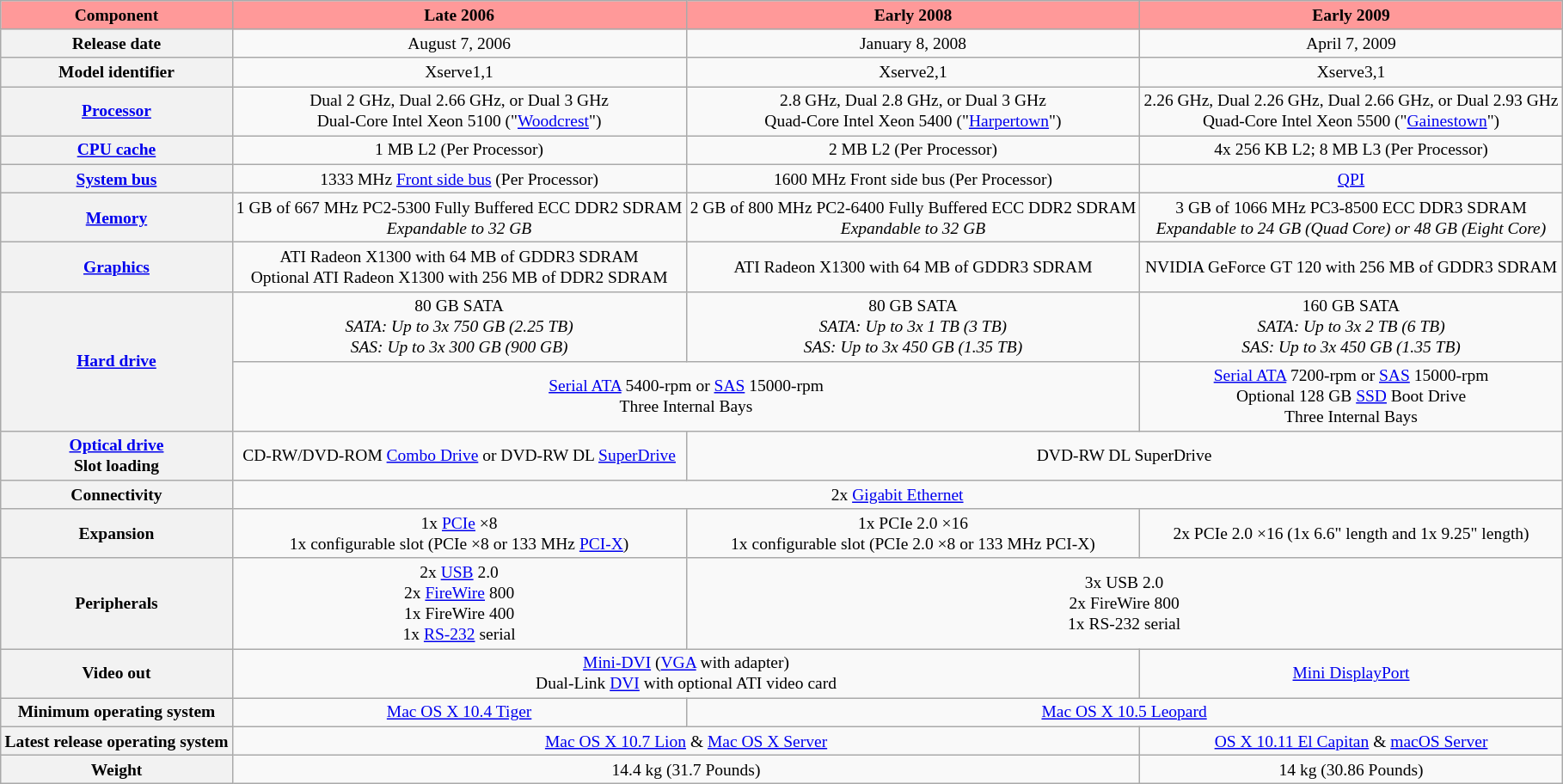<table class="wikitable" style="font-size:small; text-align:center">
<tr>
<th style="background:#FF9999">Component</th>
<th style="background:#FF9999">Late 2006</th>
<th style="background:#FF9999">Early 2008</th>
<th style="background:#FF9999">Early 2009 </th>
</tr>
<tr>
<th>Release date</th>
<td>August 7, 2006 </td>
<td>January 8, 2008 </td>
<td>April 7, 2009 </td>
</tr>
<tr>
<th>Model identifier</th>
<td>Xserve1,1</td>
<td>Xserve2,1</td>
<td>Xserve3,1</td>
</tr>
<tr>
<th><a href='#'>Processor</a></th>
<td>Dual 2 GHz, Dual 2.66 GHz, or Dual 3 GHz<br>Dual-Core Intel Xeon 5100 ("<a href='#'>Woodcrest</a>")</td>
<td>2.8 GHz, Dual 2.8 GHz, or Dual 3 GHz<br>Quad-Core Intel Xeon 5400 ("<a href='#'>Harpertown</a>")</td>
<td>2.26 GHz, Dual 2.26 GHz, Dual 2.66 GHz, or Dual 2.93 GHz<br>Quad-Core Intel Xeon 5500 ("<a href='#'>Gainestown</a>")</td>
</tr>
<tr>
<th><a href='#'>CPU cache</a></th>
<td>1 MB L2 (Per Processor)</td>
<td>2 MB L2 (Per Processor)</td>
<td>4x 256 KB L2; 8 MB L3 (Per Processor)</td>
</tr>
<tr>
<th><a href='#'>System bus</a></th>
<td>1333 MHz <a href='#'>Front side bus</a> (Per Processor)</td>
<td>1600 MHz Front side bus (Per Processor)</td>
<td><a href='#'>QPI</a></td>
</tr>
<tr>
<th><a href='#'>Memory</a></th>
<td>1 GB of 667 MHz PC2-5300 Fully Buffered ECC DDR2 SDRAM<br><span><em>Expandable to 32 GB</em></span></td>
<td>2 GB of 800 MHz PC2-6400 Fully Buffered ECC DDR2 SDRAM<br><span><em>Expandable to 32 GB</em></span></td>
<td>3 GB of 1066 MHz PC3-8500 ECC DDR3 SDRAM<br><span><em>Expandable to 24 GB (Quad Core) or 48 GB (Eight Core)</em></span></td>
</tr>
<tr>
<th><a href='#'>Graphics</a></th>
<td>ATI Radeon X1300 with 64 MB of GDDR3 SDRAM<br><span>Optional ATI Radeon X1300 with 256 MB of DDR2 SDRAM</span></td>
<td>ATI Radeon X1300 with 64 MB of GDDR3 SDRAM</td>
<td>NVIDIA GeForce GT 120 with 256 MB of GDDR3 SDRAM</td>
</tr>
<tr>
<th rowspan=2><a href='#'>Hard drive</a></th>
<td>80 GB SATA<br><span><em>SATA: Up to 3x 750 GB (2.25 TB)<br>SAS: Up to 3x 300 GB (900 GB)</em></span></td>
<td>80 GB SATA<br><span><em>SATA: Up to 3x 1 TB (3 TB)<br>SAS: Up to 3x 450 GB (1.35 TB)</em></span></td>
<td>160 GB SATA<br><span><em>SATA: Up to 3x 2 TB (6 TB)<br>SAS: Up to 3x 450 GB (1.35 TB)</em></span></td>
</tr>
<tr>
<td colspan=2><a href='#'>Serial ATA</a> 5400-rpm or <a href='#'>SAS</a> 15000-rpm<br><span>Three Internal Bays</span></td>
<td><a href='#'>Serial ATA</a> 7200-rpm or <a href='#'>SAS</a> 15000-rpm<br><span>Optional 128 GB <a href='#'>SSD</a> Boot Drive<br>Three Internal Bays</span></td>
</tr>
<tr>
<th><a href='#'>Optical drive</a><br>Slot loading</th>
<td>CD-RW/DVD-ROM <a href='#'>Combo Drive</a> or DVD-RW DL <a href='#'>SuperDrive</a></td>
<td colspan=2>DVD-RW DL SuperDrive</td>
</tr>
<tr>
<th>Connectivity</th>
<td colspan=3>2x <a href='#'>Gigabit Ethernet</a></td>
</tr>
<tr>
<th>Expansion</th>
<td>1x <a href='#'>PCIe</a> ×8<br>1x configurable slot (PCIe ×8 or 133 MHz <a href='#'>PCI-X</a>)</td>
<td>1x PCIe 2.0 ×16<br>1x configurable slot (PCIe 2.0 ×8 or 133 MHz PCI-X)</td>
<td>2x PCIe 2.0 ×16 (1x 6.6" length and 1x 9.25" length)</td>
</tr>
<tr>
<th>Peripherals</th>
<td>2x <a href='#'>USB</a> 2.0<br>2x <a href='#'>FireWire</a> 800<br>1x FireWire 400<br>1x <a href='#'>RS-232</a> serial</td>
<td colspan=2>3x USB 2.0<br>2x FireWire 800<br>1x RS-232 serial</td>
</tr>
<tr>
<th>Video out</th>
<td colspan=2><a href='#'>Mini-DVI</a> (<a href='#'>VGA</a> with adapter)<br>Dual-Link <a href='#'>DVI</a> with optional ATI video card</td>
<td><a href='#'>Mini DisplayPort</a></td>
</tr>
<tr>
<th>Minimum operating system</th>
<td><a href='#'>Mac OS X 10.4 Tiger</a></td>
<td colspan=2><a href='#'>Mac OS X 10.5 Leopard</a></td>
</tr>
<tr>
<th>Latest release operating system</th>
<td colspan=2><a href='#'>Mac OS X 10.7 Lion</a> & <a href='#'>Mac OS X Server</a></td>
<td><a href='#'>OS X 10.11 El Capitan</a> & <a href='#'>macOS Server</a></td>
</tr>
<tr>
<th>Weight</th>
<td colspan=2>14.4 kg (31.7 Pounds)</td>
<td>14 kg (30.86 Pounds)</td>
</tr>
</table>
